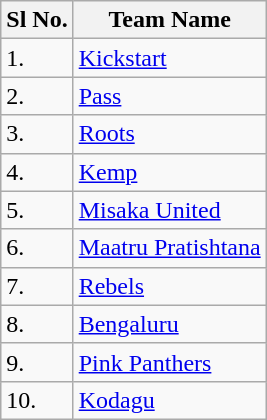<table class="wikitable">
<tr>
<th>Sl No.</th>
<th>Team Name</th>
</tr>
<tr>
<td>1.</td>
<td><a href='#'>Kickstart</a></td>
</tr>
<tr>
<td>2.</td>
<td><a href='#'>Pass</a></td>
</tr>
<tr>
<td>3.</td>
<td><a href='#'>Roots</a></td>
</tr>
<tr>
<td>4.</td>
<td><a href='#'>Kemp</a></td>
</tr>
<tr>
<td>5.</td>
<td><a href='#'>Misaka United</a></td>
</tr>
<tr>
<td>6.</td>
<td><a href='#'>Maatru Pratishtana</a></td>
</tr>
<tr>
<td>7.</td>
<td><a href='#'>Rebels</a></td>
</tr>
<tr>
<td>8.</td>
<td><a href='#'>Bengaluru</a></td>
</tr>
<tr>
<td>9.</td>
<td><a href='#'>Pink Panthers</a></td>
</tr>
<tr>
<td>10.</td>
<td><a href='#'>Kodagu</a></td>
</tr>
</table>
